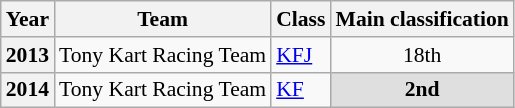<table class="wikitable" style="text-align:center; font-size:90%">
<tr>
<th>Year</th>
<th>Team</th>
<th>Class</th>
<th>Main classification</th>
</tr>
<tr>
<th>2013</th>
<td align="left"> Tony Kart Racing Team</td>
<td align="left"><a href='#'>KFJ</a></td>
<td>18th</td>
</tr>
<tr>
<th>2014</th>
<td align="left"> Tony Kart Racing Team</td>
<td align="left"><a href='#'>KF</a></td>
<td style="background:#DFDFDF;"><strong>2nd</strong></td>
</tr>
</table>
